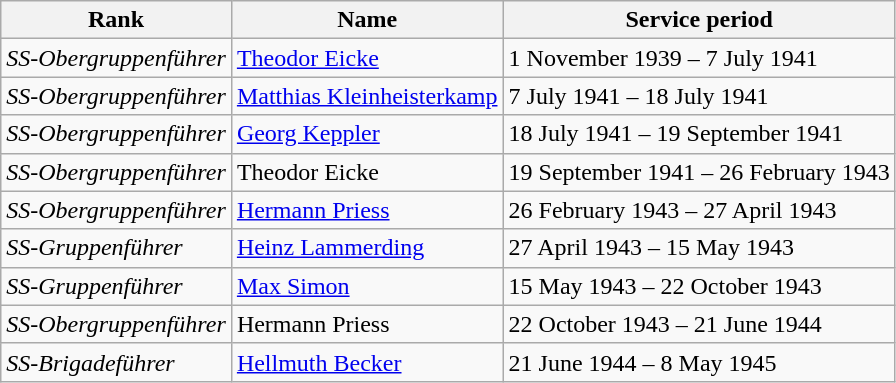<table class="wikitable">
<tr>
<th>Rank</th>
<th>Name</th>
<th>Service period</th>
</tr>
<tr>
<td><em>SS-Obergruppenführer</em></td>
<td><a href='#'>Theodor Eicke</a></td>
<td>1 November 1939 – 7 July 1941</td>
</tr>
<tr>
<td><em>SS-Obergruppenführer</em></td>
<td><a href='#'>Matthias Kleinheisterkamp</a></td>
<td>7 July 1941 – 18 July 1941</td>
</tr>
<tr>
<td><em>SS-Obergruppenführer</em></td>
<td><a href='#'>Georg Keppler</a></td>
<td>18 July 1941 – 19 September 1941</td>
</tr>
<tr>
<td><em>SS-Obergruppenführer</em></td>
<td>Theodor Eicke</td>
<td>19 September 1941 – 26 February 1943</td>
</tr>
<tr>
<td><em>SS-Obergruppenführer</em></td>
<td><a href='#'>Hermann Priess</a></td>
<td>26 February 1943 – 27 April 1943</td>
</tr>
<tr>
<td><em>SS-Gruppenführer</em></td>
<td><a href='#'>Heinz Lammerding</a></td>
<td>27 April 1943 – 15 May 1943</td>
</tr>
<tr>
<td><em>SS-Gruppenführer</em></td>
<td><a href='#'>Max Simon</a></td>
<td>15 May 1943 – 22 October 1943</td>
</tr>
<tr>
<td><em>SS-Obergruppenführer</em></td>
<td>Hermann Priess</td>
<td>22 October 1943 – 21 June 1944</td>
</tr>
<tr>
<td><em>SS-Brigadeführer</em></td>
<td><a href='#'>Hellmuth Becker</a></td>
<td>21 June 1944 – 8 May 1945</td>
</tr>
</table>
